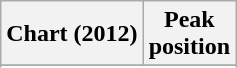<table class="wikitable sortable plainrowheaders" style="text-align:center">
<tr>
<th scope="col">Chart (2012)</th>
<th scope="col">Peak<br>position</th>
</tr>
<tr>
</tr>
<tr>
</tr>
</table>
